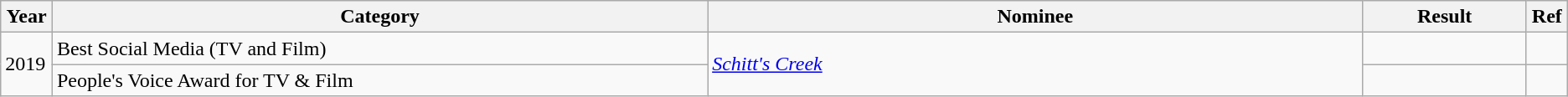<table class="wikitable">
<tr>
<th width="3%">Year</th>
<th width="40%">Category</th>
<th width="40%">Nominee</th>
<th width="10%">Result</th>
<th width="2%">Ref</th>
</tr>
<tr>
<td rowspan="2">2019</td>
<td>Best Social Media (TV and Film)</td>
<td rowspan="2"><em><a href='#'>Schitt's Creek</a></em></td>
<td></td>
<td></td>
</tr>
<tr>
<td>People's Voice Award for TV & Film</td>
<td></td>
<td></td>
</tr>
</table>
